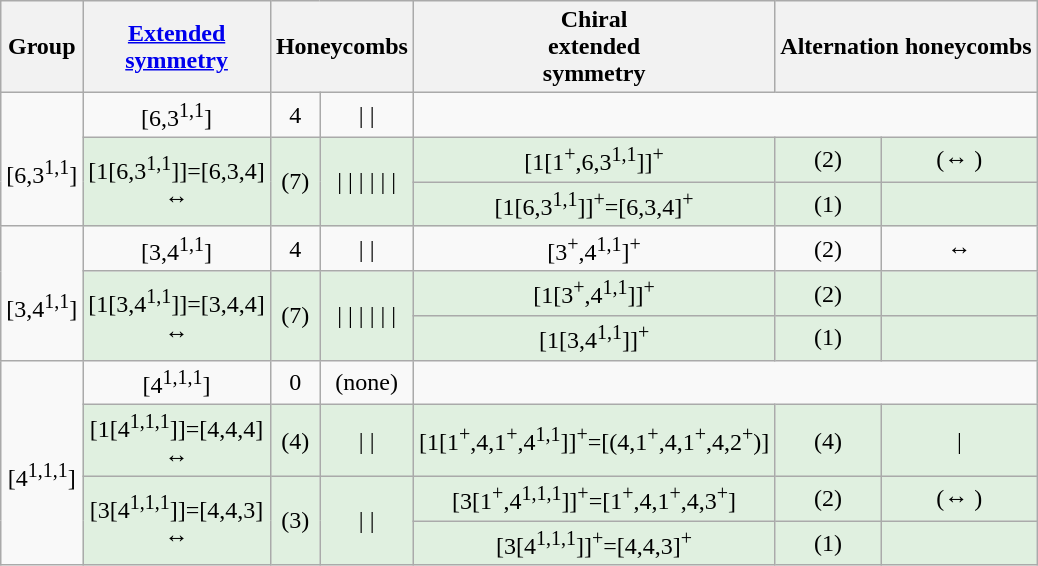<table class=wikitable>
<tr>
<th>Group</th>
<th><a href='#'>Extended<br>symmetry</a></th>
<th colspan=2>Honeycombs</th>
<th>Chiral<br>extended<br>symmetry</th>
<th colspan=2>Alternation honeycombs</th>
</tr>
<tr align=center>
<td rowspan=3><br>[6,3<sup>1,1</sup>]<br></td>
<td>[6,3<sup>1,1</sup>]</td>
<td>4</td>
<td> |  | </td>
<td colspan=3></td>
</tr>
<tr BGCOLOR="#e0f0e0" align=center>
<td rowspan=2>[1[6,3<sup>1,1</sup>]]=[6,3,4]<br> ↔ </td>
<td rowspan=2>(7)</td>
<td rowspan=2> |  |  |  |  |  | </td>
<td>[1[1<sup>+</sup>,6,3<sup>1,1</sup>]]<sup>+</sup></td>
<td>(2)</td>
<td> (↔ )<br></td>
</tr>
<tr BGCOLOR="#e0f0e0" align=center>
<td>[1[6,3<sup>1,1</sup>]]<sup>+</sup>=[6,3,4]<sup>+</sup></td>
<td>(1)</td>
<td></td>
</tr>
<tr align=center>
<td rowspan=3><br>[3,4<sup>1,1</sup>]<br></td>
<td>[3,4<sup>1,1</sup>]</td>
<td>4</td>
<td> |  | </td>
<td>[3<sup>+</sup>,4<sup>1,1</sup>]<sup>+</sup></td>
<td>(2)</td>
<td>  ↔ <br></td>
</tr>
<tr BGCOLOR="#e0f0e0" align=center>
<td rowspan=2>[1[3,4<sup>1,1</sup>]]=[3,4,4]<br>  ↔ </td>
<td rowspan=2>(7)</td>
<td rowspan=2> |  |  |  |  |  | </td>
<td>[1[3<sup>+</sup>,4<sup>1,1</sup>]]<sup>+</sup></td>
<td>(2)</td>
<td></td>
</tr>
<tr BGCOLOR="#e0f0e0" align=center>
<td>[1[3,4<sup>1,1</sup>]]<sup>+</sup></td>
<td>(1)</td>
<td></td>
</tr>
<tr align=center>
<td rowspan=4><br>[4<sup>1,1,1</sup>]<br></td>
<td>[4<sup>1,1,1</sup>]</td>
<td>0</td>
<td>(none)</td>
</tr>
<tr BGCOLOR="#e0f0e0" align=center>
<td>[1[4<sup>1,1,1</sup>]]=[4,4,4]<br> ↔ </td>
<td>(4)</td>
<td> |  | </td>
<td>[1[1<sup>+</sup>,4,1<sup>+</sup>,4<sup>1,1</sup>]]<sup>+</sup>=[(4,1<sup>+</sup>,4,1<sup>+</sup>,4,2<sup>+</sup>)]</td>
<td>(4)</td>
<td> | </td>
</tr>
<tr BGCOLOR="#e0f0e0" align=center>
<td rowspan=2>[3[4<sup>1,1,1</sup>]]=[4,4,3]<br> ↔ </td>
<td rowspan=2>(3)</td>
<td rowspan=2> |  | </td>
<td>[3[1<sup>+</sup>,4<sup>1,1,1</sup>]]<sup>+</sup>=[1<sup>+</sup>,4,1<sup>+</sup>,4,3<sup>+</sup>]</td>
<td>(2)</td>
<td> (↔ )<br></td>
</tr>
<tr BGCOLOR="#e0f0e0" align=center>
<td>[3[4<sup>1,1,1</sup>]]<sup>+</sup>=[4,4,3]<sup>+</sup></td>
<td>(1)</td>
<td></td>
</tr>
</table>
